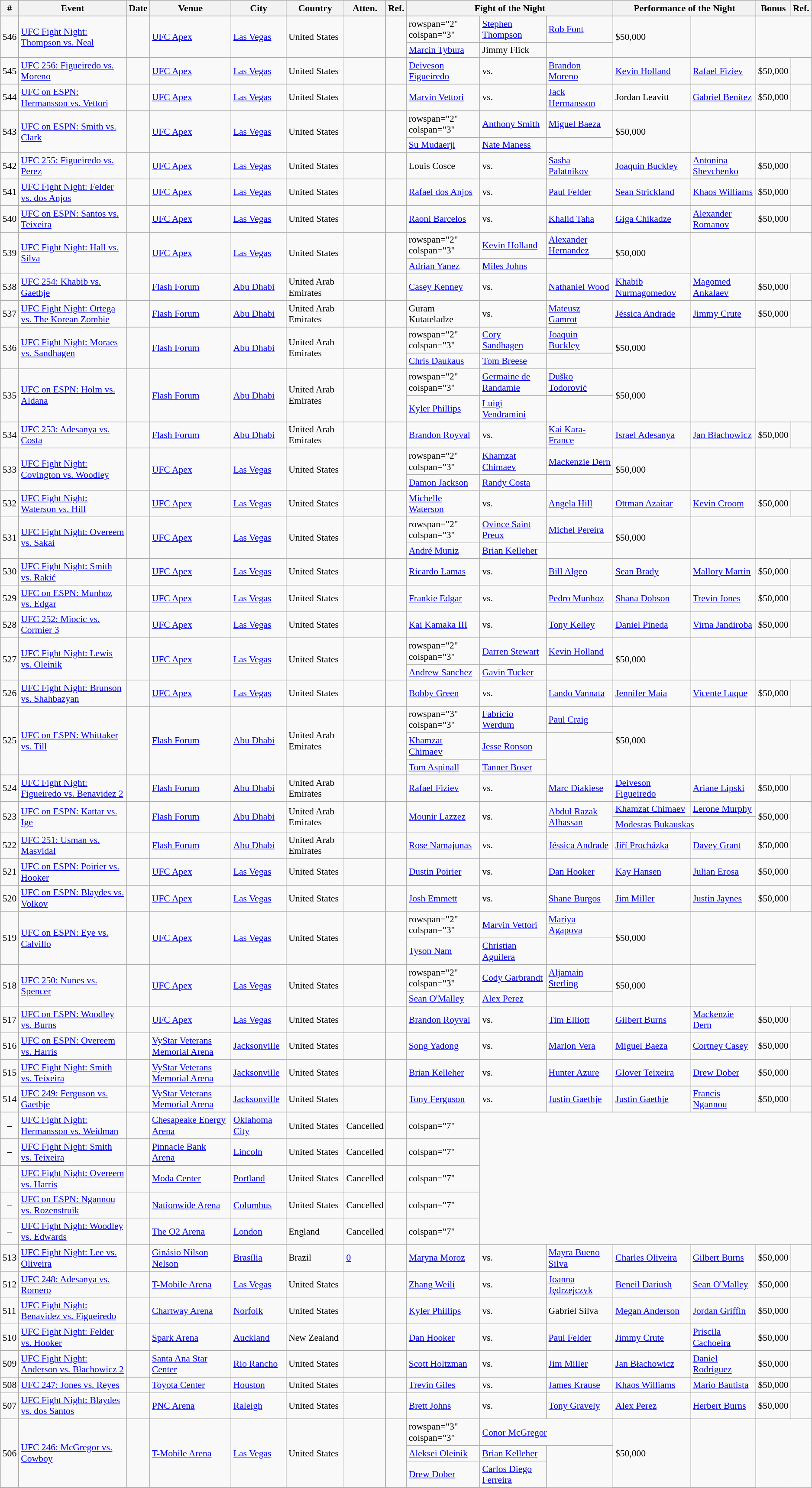<table class="sortable wikitable succession-box" style="font-size:90%">
<tr>
<th scope="col">#</th>
<th scope="col">Event</th>
<th scope="col">Date</th>
<th scope="col">Venue</th>
<th scope="col">City</th>
<th scope="col">Country</th>
<th scope="col">Atten.</th>
<th scope="col">Ref.</th>
<th colspan="3">Fight of the Night</th>
<th colspan="2">Performance of the Night</th>
<th scope="col">Bonus</th>
<th scope="col">Ref.</th>
</tr>
<tr>
<td rowspan="2">546</td>
<td rowspan="2"><a href='#'>UFC Fight Night: Thompson vs. Neal</a></td>
<td rowspan="2"></td>
<td rowspan="2"><a href='#'>UFC Apex</a></td>
<td rowspan="2"><a href='#'>Las Vegas</a></td>
<td rowspan="2">United States</td>
<td rowspan="2"></td>
<td rowspan="2"></td>
<td>rowspan="2" colspan="3" </td>
<td><a href='#'>Stephen Thompson</a></td>
<td><a href='#'>Rob Font</a></td>
<td rowspan="2">$50,000</td>
<td rowspan="2"></td>
</tr>
<tr>
<td><a href='#'>Marcin Tybura</a></td>
<td>Jimmy Flick</td>
</tr>
<tr>
<td>545</td>
<td><a href='#'>UFC 256: Figueiredo vs. Moreno</a></td>
<td></td>
<td><a href='#'>UFC Apex</a></td>
<td><a href='#'>Las Vegas</a></td>
<td>United States</td>
<td></td>
<td></td>
<td><a href='#'>Deiveson Figueiredo</a></td>
<td>vs.</td>
<td><a href='#'>Brandon Moreno</a></td>
<td><a href='#'>Kevin Holland</a></td>
<td><a href='#'>Rafael Fiziev</a></td>
<td>$50,000</td>
<td></td>
</tr>
<tr>
<td>544</td>
<td><a href='#'>UFC on ESPN: Hermansson vs. Vettori</a></td>
<td></td>
<td><a href='#'>UFC Apex</a></td>
<td><a href='#'>Las Vegas</a></td>
<td>United States</td>
<td></td>
<td></td>
<td><a href='#'>Marvin Vettori</a></td>
<td>vs.</td>
<td><a href='#'>Jack Hermansson</a></td>
<td>Jordan Leavitt</td>
<td><a href='#'>Gabriel Benítez</a></td>
<td>$50,000</td>
<td></td>
</tr>
<tr>
<td rowspan="2">543</td>
<td rowspan="2"><a href='#'>UFC on ESPN: Smith vs. Clark</a></td>
<td rowspan="2"></td>
<td rowspan="2"><a href='#'>UFC Apex</a></td>
<td rowspan="2"><a href='#'>Las Vegas</a></td>
<td rowspan="2">United States</td>
<td rowspan="2"></td>
<td rowspan="2"></td>
<td>rowspan="2" colspan="3" </td>
<td><a href='#'>Anthony Smith</a></td>
<td><a href='#'>Miguel Baeza</a></td>
<td rowspan="2">$50,000</td>
<td rowspan="2"></td>
</tr>
<tr>
<td><a href='#'>Su Mudaerji</a></td>
<td><a href='#'>Nate Maness</a></td>
</tr>
<tr>
<td>542</td>
<td><a href='#'>UFC 255: Figueiredo vs. Perez</a></td>
<td></td>
<td><a href='#'>UFC Apex</a></td>
<td><a href='#'>Las Vegas</a></td>
<td>United States</td>
<td></td>
<td></td>
<td>Louis Cosce</td>
<td>vs.</td>
<td><a href='#'>Sasha Palatnikov</a></td>
<td><a href='#'>Joaquin Buckley</a></td>
<td><a href='#'>Antonina Shevchenko</a></td>
<td>$50,000</td>
<td></td>
</tr>
<tr>
<td>541</td>
<td><a href='#'>UFC Fight Night: Felder vs. dos Anjos</a></td>
<td></td>
<td><a href='#'>UFC Apex</a></td>
<td><a href='#'>Las Vegas</a></td>
<td>United States</td>
<td></td>
<td></td>
<td><a href='#'>Rafael dos Anjos</a></td>
<td>vs.</td>
<td><a href='#'>Paul Felder</a></td>
<td><a href='#'>Sean Strickland</a></td>
<td><a href='#'>Khaos Williams</a></td>
<td>$50,000</td>
<td></td>
</tr>
<tr>
<td>540</td>
<td><a href='#'>UFC on ESPN: Santos vs. Teixeira</a></td>
<td></td>
<td><a href='#'>UFC Apex</a></td>
<td><a href='#'>Las Vegas</a></td>
<td>United States</td>
<td></td>
<td></td>
<td><a href='#'>Raoni Barcelos</a></td>
<td>vs.</td>
<td><a href='#'>Khalid Taha</a></td>
<td><a href='#'>Giga Chikadze</a></td>
<td><a href='#'>Alexander Romanov</a></td>
<td>$50,000</td>
<td></td>
</tr>
<tr>
<td rowspan="2">539</td>
<td rowspan="2"><a href='#'>UFC Fight Night: Hall vs. Silva</a></td>
<td rowspan="2"></td>
<td rowspan="2"><a href='#'>UFC Apex</a></td>
<td rowspan="2"><a href='#'>Las Vegas</a></td>
<td rowspan="2">United States</td>
<td rowspan="2"></td>
<td rowspan="2"></td>
<td>rowspan="2" colspan="3" </td>
<td><a href='#'>Kevin Holland</a></td>
<td><a href='#'>Alexander Hernandez</a></td>
<td rowspan="2">$50,000</td>
<td rowspan="2"></td>
</tr>
<tr>
<td><a href='#'>Adrian Yanez</a></td>
<td><a href='#'>Miles Johns</a></td>
</tr>
<tr>
<td>538</td>
<td><a href='#'>UFC 254: Khabib vs. Gaethje</a></td>
<td></td>
<td><a href='#'>Flash Forum</a></td>
<td><a href='#'>Abu Dhabi</a></td>
<td>United Arab Emirates</td>
<td></td>
<td></td>
<td><a href='#'>Casey Kenney</a></td>
<td>vs.</td>
<td><a href='#'>Nathaniel Wood</a></td>
<td><a href='#'>Khabib Nurmagomedov</a></td>
<td><a href='#'>Magomed Ankalaev</a></td>
<td>$50,000</td>
<td></td>
</tr>
<tr>
<td>537</td>
<td><a href='#'>UFC Fight Night: Ortega vs. The Korean Zombie</a></td>
<td></td>
<td><a href='#'>Flash Forum</a></td>
<td><a href='#'>Abu Dhabi</a></td>
<td>United Arab Emirates</td>
<td></td>
<td></td>
<td>Guram Kutateladze</td>
<td>vs.</td>
<td><a href='#'>Mateusz Gamrot</a></td>
<td><a href='#'>Jéssica Andrade</a></td>
<td><a href='#'>Jimmy Crute</a></td>
<td>$50,000</td>
<td></td>
</tr>
<tr>
<td rowspan="2">536</td>
<td rowspan="2"><a href='#'>UFC Fight Night: Moraes vs. Sandhagen</a></td>
<td rowspan="2"></td>
<td rowspan="2"><a href='#'>Flash Forum</a></td>
<td rowspan="2"><a href='#'>Abu Dhabi</a></td>
<td rowspan="2">United Arab Emirates</td>
<td rowspan="2"></td>
<td rowspan="2"></td>
<td>rowspan="2" colspan="3" </td>
<td><a href='#'>Cory Sandhagen</a></td>
<td><a href='#'>Joaquin Buckley</a></td>
<td rowspan="2">$50,000</td>
<td rowspan="2"></td>
</tr>
<tr>
<td><a href='#'>Chris Daukaus</a></td>
<td><a href='#'>Tom Breese</a></td>
</tr>
<tr>
<td rowspan="2">535</td>
<td rowspan="2"><a href='#'>UFC on ESPN: Holm vs. Aldana</a></td>
<td rowspan="2"></td>
<td rowspan="2"><a href='#'>Flash Forum</a></td>
<td rowspan="2"><a href='#'>Abu Dhabi</a></td>
<td rowspan="2">United Arab Emirates</td>
<td rowspan="2"></td>
<td rowspan="2"></td>
<td>rowspan="2" colspan="3" </td>
<td><a href='#'>Germaine de Randamie</a></td>
<td><a href='#'>Duško Todorović</a></td>
<td rowspan="2">$50,000</td>
<td rowspan="2"></td>
</tr>
<tr>
<td><a href='#'>Kyler Phillips</a></td>
<td><a href='#'>Luigi Vendramini</a></td>
</tr>
<tr>
<td>534</td>
<td><a href='#'>UFC 253: Adesanya vs. Costa</a></td>
<td></td>
<td><a href='#'>Flash Forum</a></td>
<td><a href='#'>Abu Dhabi</a></td>
<td>United Arab Emirates</td>
<td></td>
<td></td>
<td><a href='#'>Brandon Royval</a></td>
<td>vs.</td>
<td><a href='#'>Kai Kara-France</a></td>
<td><a href='#'>Israel Adesanya</a></td>
<td><a href='#'>Jan Błachowicz</a></td>
<td>$50,000</td>
<td></td>
</tr>
<tr>
<td rowspan="2">533</td>
<td rowspan="2"><a href='#'>UFC Fight Night: Covington vs. Woodley</a></td>
<td rowspan="2"></td>
<td rowspan="2"><a href='#'>UFC Apex</a></td>
<td rowspan="2"><a href='#'>Las Vegas</a></td>
<td rowspan="2">United States</td>
<td rowspan="2"></td>
<td rowspan="2"></td>
<td>rowspan="2" colspan="3" </td>
<td><a href='#'>Khamzat Chimaev</a></td>
<td><a href='#'>Mackenzie Dern</a></td>
<td rowspan="2">$50,000</td>
<td rowspan="2"></td>
</tr>
<tr>
<td><a href='#'>Damon Jackson</a></td>
<td><a href='#'>Randy Costa</a></td>
</tr>
<tr>
<td>532</td>
<td><a href='#'>UFC Fight Night: Waterson vs. Hill</a></td>
<td></td>
<td><a href='#'>UFC Apex</a></td>
<td><a href='#'>Las Vegas</a></td>
<td>United States</td>
<td></td>
<td></td>
<td><a href='#'>Michelle Waterson</a></td>
<td>vs.</td>
<td><a href='#'>Angela Hill</a></td>
<td><a href='#'>Ottman Azaitar</a></td>
<td><a href='#'>Kevin Croom</a></td>
<td>$50,000</td>
<td></td>
</tr>
<tr>
<td rowspan="2">531</td>
<td rowspan="2"><a href='#'>UFC Fight Night: Overeem vs. Sakai</a></td>
<td rowspan="2"></td>
<td rowspan="2"><a href='#'>UFC Apex</a></td>
<td rowspan="2"><a href='#'>Las Vegas</a></td>
<td rowspan="2">United States</td>
<td rowspan="2"></td>
<td rowspan="2"></td>
<td>rowspan="2" colspan="3" </td>
<td><a href='#'>Ovince Saint Preux</a></td>
<td><a href='#'>Michel Pereira</a></td>
<td rowspan="2">$50,000</td>
<td rowspan="2"></td>
</tr>
<tr>
<td><a href='#'>André Muniz</a></td>
<td><a href='#'>Brian Kelleher</a></td>
</tr>
<tr>
<td>530</td>
<td><a href='#'>UFC Fight Night: Smith vs. Rakić</a></td>
<td></td>
<td><a href='#'>UFC Apex</a></td>
<td><a href='#'>Las Vegas</a></td>
<td>United States</td>
<td></td>
<td></td>
<td><a href='#'>Ricardo Lamas</a></td>
<td>vs.</td>
<td><a href='#'>Bill Algeo</a></td>
<td><a href='#'>Sean Brady</a></td>
<td><a href='#'>Mallory Martin</a></td>
<td>$50,000</td>
<td></td>
</tr>
<tr>
<td>529</td>
<td><a href='#'>UFC on ESPN: Munhoz vs. Edgar</a></td>
<td></td>
<td><a href='#'>UFC Apex</a></td>
<td><a href='#'>Las Vegas</a></td>
<td>United States</td>
<td></td>
<td></td>
<td><a href='#'>Frankie Edgar</a></td>
<td>vs.</td>
<td><a href='#'>Pedro Munhoz</a></td>
<td><a href='#'>Shana Dobson</a></td>
<td><a href='#'>Trevin Jones</a></td>
<td>$50,000</td>
<td></td>
</tr>
<tr>
<td>528</td>
<td><a href='#'>UFC 252: Miocic vs. Cormier 3</a></td>
<td></td>
<td><a href='#'>UFC Apex</a></td>
<td><a href='#'>Las Vegas</a></td>
<td>United States</td>
<td></td>
<td></td>
<td><a href='#'>Kai Kamaka III</a></td>
<td>vs.</td>
<td><a href='#'>Tony Kelley</a></td>
<td><a href='#'>Daniel Pineda</a></td>
<td><a href='#'>Virna Jandiroba</a></td>
<td>$50,000</td>
<td></td>
</tr>
<tr>
<td rowspan="2">527</td>
<td rowspan="2"><a href='#'>UFC Fight Night: Lewis vs. Oleinik</a></td>
<td rowspan="2"></td>
<td rowspan="2"><a href='#'>UFC Apex</a></td>
<td rowspan="2"><a href='#'>Las Vegas</a></td>
<td rowspan="2">United States</td>
<td rowspan="2"></td>
<td rowspan="2"></td>
<td>rowspan="2" colspan="3" </td>
<td><a href='#'>Darren Stewart</a></td>
<td><a href='#'>Kevin Holland</a></td>
<td rowspan="2">$50,000</td>
<td rowspan="2"></td>
</tr>
<tr>
<td><a href='#'>Andrew Sanchez</a></td>
<td><a href='#'>Gavin Tucker</a></td>
</tr>
<tr>
<td>526</td>
<td><a href='#'>UFC Fight Night: Brunson vs. Shahbazyan</a></td>
<td></td>
<td><a href='#'>UFC Apex</a></td>
<td><a href='#'>Las Vegas</a></td>
<td>United States</td>
<td></td>
<td></td>
<td><a href='#'>Bobby Green</a></td>
<td>vs.</td>
<td><a href='#'>Lando Vannata</a></td>
<td><a href='#'>Jennifer Maia</a></td>
<td><a href='#'>Vicente Luque</a></td>
<td>$50,000</td>
<td></td>
</tr>
<tr>
<td rowspan="3">525</td>
<td rowspan="3"><a href='#'>UFC on ESPN: Whittaker vs. Till</a></td>
<td rowspan="3"></td>
<td rowspan="3"><a href='#'>Flash Forum</a></td>
<td rowspan="3"><a href='#'>Abu Dhabi</a></td>
<td rowspan="3">United Arab Emirates</td>
<td rowspan="3"></td>
<td rowspan="3"></td>
<td>rowspan="3" colspan="3" </td>
<td><a href='#'>Fabrício Werdum</a></td>
<td><a href='#'>Paul Craig</a></td>
<td rowspan="3">$50,000</td>
<td rowspan="3"></td>
</tr>
<tr>
<td><a href='#'>Khamzat Chimaev</a></td>
<td><a href='#'>Jesse Ronson</a></td>
</tr>
<tr>
<td><a href='#'>Tom Aspinall</a></td>
<td><a href='#'>Tanner Boser</a></td>
</tr>
<tr>
<td>524</td>
<td><a href='#'>UFC Fight Night: Figueiredo vs. Benavidez 2</a></td>
<td></td>
<td><a href='#'>Flash Forum</a></td>
<td><a href='#'>Abu Dhabi</a></td>
<td>United Arab Emirates</td>
<td></td>
<td></td>
<td><a href='#'>Rafael Fiziev</a></td>
<td>vs.</td>
<td><a href='#'>Marc Diakiese</a></td>
<td><a href='#'>Deiveson Figueiredo</a></td>
<td><a href='#'>Ariane Lipski</a></td>
<td>$50,000</td>
<td></td>
</tr>
<tr>
<td rowspan="2">523</td>
<td rowspan="2"><a href='#'>UFC on ESPN: Kattar vs. Ige</a></td>
<td rowspan="2"></td>
<td rowspan="2"><a href='#'>Flash Forum</a></td>
<td rowspan="2"><a href='#'>Abu Dhabi</a></td>
<td rowspan="2">United Arab Emirates</td>
<td rowspan="2"></td>
<td rowspan="2"></td>
<td rowspan="2"><a href='#'>Mounir Lazzez</a></td>
<td rowspan="2">vs.</td>
<td rowspan="2"><a href='#'>Abdul Razak Alhassan</a></td>
<td><a href='#'>Khamzat Chimaev</a></td>
<td><a href='#'>Lerone Murphy</a></td>
<td rowspan="2">$50,000</td>
<td rowspan="2"></td>
</tr>
<tr>
<td colspan="2"><a href='#'>Modestas Bukauskas</a></td>
</tr>
<tr>
<td>522</td>
<td><a href='#'>UFC 251: Usman vs. Masvidal</a></td>
<td></td>
<td><a href='#'>Flash Forum</a></td>
<td><a href='#'>Abu Dhabi</a></td>
<td>United Arab Emirates</td>
<td></td>
<td></td>
<td><a href='#'>Rose Namajunas</a></td>
<td>vs.</td>
<td><a href='#'>Jéssica Andrade</a></td>
<td><a href='#'>Jiří Procházka</a></td>
<td><a href='#'>Davey Grant</a></td>
<td>$50,000</td>
<td></td>
</tr>
<tr>
<td>521</td>
<td><a href='#'>UFC on ESPN: Poirier vs. Hooker</a></td>
<td></td>
<td><a href='#'>UFC Apex</a></td>
<td><a href='#'>Las Vegas</a></td>
<td>United States</td>
<td></td>
<td></td>
<td><a href='#'>Dustin Poirier</a></td>
<td>vs.</td>
<td><a href='#'>Dan Hooker</a></td>
<td><a href='#'>Kay Hansen</a></td>
<td><a href='#'>Julian Erosa</a></td>
<td>$50,000</td>
<td></td>
</tr>
<tr>
<td>520</td>
<td><a href='#'>UFC on ESPN: Blaydes vs. Volkov</a></td>
<td></td>
<td><a href='#'>UFC Apex</a></td>
<td><a href='#'>Las Vegas</a></td>
<td>United States</td>
<td></td>
<td></td>
<td><a href='#'>Josh Emmett</a></td>
<td>vs.</td>
<td><a href='#'>Shane Burgos</a></td>
<td><a href='#'>Jim Miller</a></td>
<td><a href='#'>Justin Jaynes</a></td>
<td>$50,000</td>
<td></td>
</tr>
<tr>
<td rowspan="2">519</td>
<td rowspan="2"><a href='#'>UFC on ESPN: Eye vs. Calvillo</a></td>
<td rowspan="2"></td>
<td rowspan="2"><a href='#'>UFC Apex</a></td>
<td rowspan="2"><a href='#'>Las Vegas</a></td>
<td rowspan="2">United States</td>
<td rowspan="2"></td>
<td rowspan="2"></td>
<td>rowspan="2" colspan="3" </td>
<td><a href='#'>Marvin Vettori</a></td>
<td><a href='#'>Mariya Agapova</a></td>
<td rowspan="2">$50,000</td>
<td rowspan="2"></td>
</tr>
<tr>
<td><a href='#'>Tyson Nam</a></td>
<td><a href='#'>Christian Aguilera</a></td>
</tr>
<tr>
<td rowspan="2">518</td>
<td rowspan="2"><a href='#'>UFC 250: Nunes vs. Spencer</a></td>
<td rowspan="2"></td>
<td rowspan="2"><a href='#'>UFC Apex</a></td>
<td rowspan="2"><a href='#'>Las Vegas</a></td>
<td rowspan="2">United States</td>
<td rowspan="2"></td>
<td rowspan="2"></td>
<td>rowspan="2" colspan="3" </td>
<td><a href='#'>Cody Garbrandt</a></td>
<td><a href='#'>Aljamain Sterling</a></td>
<td rowspan="2">$50,000</td>
<td rowspan="2"></td>
</tr>
<tr>
<td><a href='#'>Sean O'Malley</a></td>
<td><a href='#'>Alex Perez</a></td>
</tr>
<tr>
<td>517</td>
<td><a href='#'>UFC on ESPN: Woodley vs. Burns</a></td>
<td></td>
<td><a href='#'>UFC Apex</a></td>
<td><a href='#'>Las Vegas</a></td>
<td>United States</td>
<td></td>
<td></td>
<td><a href='#'>Brandon Royval</a></td>
<td>vs.</td>
<td><a href='#'>Tim Elliott</a></td>
<td><a href='#'>Gilbert Burns</a></td>
<td><a href='#'>Mackenzie Dern</a></td>
<td>$50,000</td>
<td></td>
</tr>
<tr>
<td>516</td>
<td><a href='#'>UFC on ESPN: Overeem vs. Harris</a></td>
<td></td>
<td><a href='#'>VyStar Veterans Memorial Arena</a></td>
<td><a href='#'>Jacksonville</a></td>
<td>United States</td>
<td></td>
<td></td>
<td><a href='#'>Song Yadong</a></td>
<td>vs.</td>
<td><a href='#'>Marlon Vera</a></td>
<td><a href='#'>Miguel Baeza</a></td>
<td><a href='#'>Cortney Casey</a></td>
<td>$50,000</td>
<td></td>
</tr>
<tr>
<td>515</td>
<td><a href='#'>UFC Fight Night: Smith vs. Teixeira</a></td>
<td></td>
<td><a href='#'>VyStar Veterans Memorial Arena</a></td>
<td><a href='#'>Jacksonville</a></td>
<td>United States</td>
<td></td>
<td></td>
<td><a href='#'>Brian Kelleher</a></td>
<td>vs.</td>
<td><a href='#'>Hunter Azure</a></td>
<td><a href='#'>Glover Teixeira</a></td>
<td><a href='#'>Drew Dober</a></td>
<td>$50,000</td>
<td></td>
</tr>
<tr>
<td>514</td>
<td><a href='#'>UFC 249: Ferguson vs. Gaethje</a></td>
<td></td>
<td><a href='#'>VyStar Veterans Memorial Arena</a></td>
<td><a href='#'>Jacksonville</a></td>
<td>United States</td>
<td></td>
<td></td>
<td><a href='#'>Tony Ferguson</a></td>
<td>vs.</td>
<td><a href='#'>Justin Gaethje</a></td>
<td><a href='#'>Justin Gaethje</a></td>
<td><a href='#'>Francis Ngannou</a></td>
<td>$50,000</td>
<td></td>
</tr>
<tr>
<td align=center>–</td>
<td><a href='#'>UFC Fight Night: Hermansson vs. Weidman</a></td>
<td></td>
<td><a href='#'>Chesapeake Energy Arena</a></td>
<td><a href='#'>Oklahoma City</a></td>
<td>United States</td>
<td>Cancelled</td>
<td></td>
<td>colspan="7" </td>
</tr>
<tr>
<td align=center>–</td>
<td><a href='#'>UFC Fight Night: Smith vs. Teixeira</a></td>
<td></td>
<td><a href='#'>Pinnacle Bank Arena</a></td>
<td><a href='#'>Lincoln</a></td>
<td>United States</td>
<td>Cancelled</td>
<td></td>
<td>colspan="7" </td>
</tr>
<tr>
<td align=center>–</td>
<td><a href='#'>UFC Fight Night: Overeem vs. Harris</a></td>
<td></td>
<td><a href='#'>Moda Center</a></td>
<td><a href='#'>Portland</a></td>
<td>United States</td>
<td>Cancelled</td>
<td></td>
<td>colspan="7" </td>
</tr>
<tr>
<td align=center>–</td>
<td><a href='#'>UFC on ESPN: Ngannou vs. Rozenstruik</a></td>
<td></td>
<td><a href='#'>Nationwide Arena</a></td>
<td><a href='#'>Columbus</a></td>
<td>United States</td>
<td>Cancelled</td>
<td></td>
<td>colspan="7" </td>
</tr>
<tr>
<td align=center>–</td>
<td><a href='#'>UFC Fight Night: Woodley vs. Edwards</a></td>
<td></td>
<td><a href='#'>The O2 Arena</a></td>
<td><a href='#'>London</a></td>
<td>England</td>
<td>Cancelled</td>
<td></td>
<td>colspan="7" </td>
</tr>
<tr>
<td>513</td>
<td><a href='#'>UFC Fight Night: Lee vs. Oliveira</a></td>
<td></td>
<td><a href='#'>Ginásio Nilson Nelson</a></td>
<td><a href='#'>Brasília</a></td>
<td>Brazil</td>
<td><a href='#'>0</a></td>
<td></td>
<td><a href='#'>Maryna Moroz</a></td>
<td>vs.</td>
<td><a href='#'>Mayra Bueno Silva</a></td>
<td><a href='#'>Charles Oliveira</a></td>
<td><a href='#'>Gilbert Burns</a></td>
<td>$50,000</td>
<td></td>
</tr>
<tr>
<td>512</td>
<td><a href='#'>UFC 248: Adesanya vs. Romero</a></td>
<td></td>
<td><a href='#'>T-Mobile Arena</a></td>
<td><a href='#'>Las Vegas</a></td>
<td>United States</td>
<td></td>
<td></td>
<td><a href='#'>Zhang Weili</a></td>
<td>vs.</td>
<td><a href='#'>Joanna Jędrzejczyk</a></td>
<td><a href='#'>Beneil Dariush</a></td>
<td><a href='#'>Sean O'Malley</a></td>
<td>$50,000</td>
<td></td>
</tr>
<tr>
<td>511</td>
<td><a href='#'>UFC Fight Night: Benavidez vs. Figueiredo</a></td>
<td></td>
<td><a href='#'>Chartway Arena</a></td>
<td><a href='#'>Norfolk</a></td>
<td>United States</td>
<td></td>
<td></td>
<td><a href='#'>Kyler Phillips</a></td>
<td>vs.</td>
<td>Gabriel Silva</td>
<td><a href='#'>Megan Anderson</a></td>
<td><a href='#'>Jordan Griffin</a></td>
<td>$50,000</td>
<td></td>
</tr>
<tr>
<td>510</td>
<td><a href='#'>UFC Fight Night: Felder vs. Hooker</a></td>
<td></td>
<td><a href='#'>Spark Arena</a></td>
<td><a href='#'>Auckland</a></td>
<td>New Zealand</td>
<td></td>
<td></td>
<td><a href='#'>Dan Hooker</a></td>
<td>vs.</td>
<td><a href='#'>Paul Felder</a></td>
<td><a href='#'>Jimmy Crute</a></td>
<td><a href='#'>Priscila Cachoeira</a></td>
<td>$50,000</td>
<td></td>
</tr>
<tr>
<td>509</td>
<td><a href='#'>UFC Fight Night: Anderson vs. Błachowicz 2</a></td>
<td></td>
<td><a href='#'>Santa Ana Star Center</a></td>
<td><a href='#'>Rio Rancho</a></td>
<td>United States</td>
<td></td>
<td></td>
<td><a href='#'>Scott Holtzman</a></td>
<td>vs.</td>
<td><a href='#'>Jim Miller</a></td>
<td><a href='#'>Jan Błachowicz</a></td>
<td><a href='#'>Daniel Rodriguez</a></td>
<td>$50,000</td>
<td></td>
</tr>
<tr>
<td>508</td>
<td><a href='#'>UFC 247: Jones vs. Reyes</a></td>
<td></td>
<td><a href='#'>Toyota Center</a></td>
<td><a href='#'>Houston</a></td>
<td>United States</td>
<td></td>
<td></td>
<td><a href='#'>Trevin Giles</a></td>
<td>vs.</td>
<td><a href='#'>James Krause</a></td>
<td><a href='#'>Khaos Williams</a></td>
<td><a href='#'>Mario Bautista</a></td>
<td>$50,000</td>
<td></td>
</tr>
<tr>
<td>507</td>
<td><a href='#'>UFC Fight Night: Blaydes vs. dos Santos</a></td>
<td></td>
<td><a href='#'>PNC Arena</a></td>
<td><a href='#'>Raleigh</a></td>
<td>United States</td>
<td></td>
<td></td>
<td><a href='#'>Brett Johns</a></td>
<td>vs.</td>
<td><a href='#'>Tony Gravely</a></td>
<td><a href='#'>Alex Perez</a></td>
<td><a href='#'>Herbert Burns</a></td>
<td>$50,000</td>
<td></td>
</tr>
<tr>
<td rowspan="3">506</td>
<td rowspan="3"><a href='#'>UFC 246: McGregor vs. Cowboy</a></td>
<td rowspan="3"></td>
<td rowspan="3"><a href='#'>T-Mobile Arena</a></td>
<td rowspan="3"><a href='#'>Las Vegas</a></td>
<td rowspan="3">United States</td>
<td rowspan="3"></td>
<td rowspan="3"></td>
<td>rowspan="3" colspan="3" </td>
<td colspan="2"><a href='#'>Conor McGregor</a></td>
<td rowspan="3">$50,000</td>
<td rowspan="3"></td>
</tr>
<tr>
<td><a href='#'>Aleksei Oleinik</a></td>
<td><a href='#'>Brian Kelleher</a></td>
</tr>
<tr>
<td><a href='#'>Drew Dober</a></td>
<td><a href='#'>Carlos Diego Ferreira</a></td>
</tr>
<tr>
</tr>
</table>
